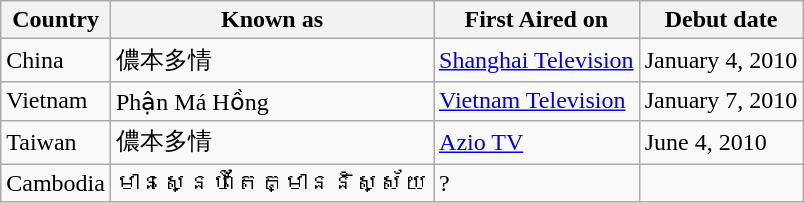<table class="wikitable">
<tr>
<th>Country</th>
<th>Known as</th>
<th>First Aired on</th>
<th>Debut date</th>
</tr>
<tr>
<td> China</td>
<td>儂本多情</td>
<td><a href='#'>Shanghai Television</a></td>
<td>January 4, 2010</td>
</tr>
<tr>
<td> Vietnam</td>
<td>Phận Má Hồng</td>
<td><a href='#'>Vietnam Television</a></td>
<td>January 7, 2010</td>
</tr>
<tr>
<td> Taiwan</td>
<td>儂本多情</td>
<td><a href='#'>Azio TV</a></td>
<td>June 4, 2010</td>
</tr>
<tr>
<td> Cambodia</td>
<td>មានស្នេហ៍តែគ្មាននិស្ស័យ</td>
<td>?</td>
<td></td>
</tr>
</table>
